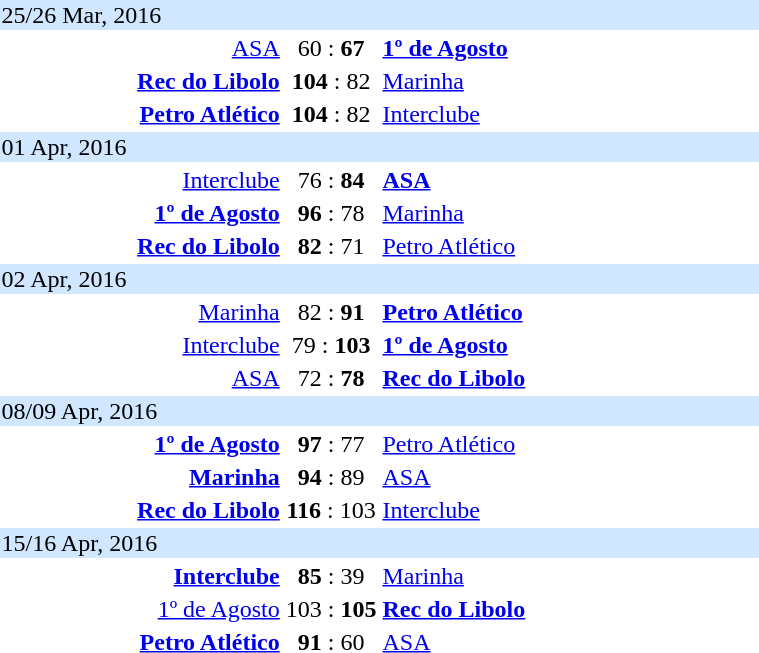<table style="text-align:center" width=510>
<tr>
<th width=30%></th>
<th width=10%></th>
<th width=30%></th>
<th width=10%></th>
</tr>
<tr align="left" bgcolor=#D0E7FF>
<td colspan=4>25/26 Mar, 2016</td>
</tr>
<tr>
<td align="right"><a href='#'>ASA</a></td>
<td>60 : <strong>67</strong></td>
<td align=left><strong><a href='#'>1º de Agosto</a></strong></td>
</tr>
<tr>
<td align="right"><strong><a href='#'>Rec do Libolo</a></strong></td>
<td><strong>104</strong> : 82</td>
<td align=left><a href='#'>Marinha</a></td>
</tr>
<tr>
<td align="right"><strong><a href='#'>Petro Atlético</a></strong></td>
<td><strong>104</strong> : 82</td>
<td align=left><a href='#'>Interclube</a></td>
</tr>
<tr align="left" bgcolor=#D0E7FF>
<td colspan=4>01 Apr, 2016</td>
</tr>
<tr>
<td align="right"><a href='#'>Interclube</a></td>
<td>76 : <strong>84</strong></td>
<td align=left><strong><a href='#'>ASA</a></strong></td>
</tr>
<tr>
<td align="right"><strong><a href='#'>1º de Agosto</a></strong></td>
<td><strong>96</strong> : 78</td>
<td align=left><a href='#'>Marinha</a></td>
</tr>
<tr>
<td align="right"><strong><a href='#'>Rec do Libolo</a></strong></td>
<td><strong>82</strong> : 71</td>
<td align=left><a href='#'>Petro Atlético</a></td>
</tr>
<tr align="left" bgcolor=#D0E7FF>
<td colspan=4>02 Apr, 2016</td>
</tr>
<tr>
<td align="right"><a href='#'>Marinha</a></td>
<td>82 : <strong>91</strong></td>
<td align=left><strong><a href='#'>Petro Atlético</a></strong></td>
</tr>
<tr>
<td align="right"><a href='#'>Interclube</a></td>
<td>79 : <strong>103</strong></td>
<td align=left><strong><a href='#'>1º de Agosto</a></strong></td>
</tr>
<tr>
<td align="right"><a href='#'>ASA</a></td>
<td>72 : <strong>78</strong></td>
<td align=left><strong><a href='#'>Rec do Libolo</a></strong></td>
</tr>
<tr align="left" bgcolor=#D0E7FF>
<td colspan=4>08/09 Apr, 2016</td>
</tr>
<tr>
<td align="right"><strong><a href='#'>1º de Agosto</a></strong></td>
<td><strong>97</strong> : 77</td>
<td align=left><a href='#'>Petro Atlético</a></td>
</tr>
<tr>
<td align="right"><strong><a href='#'>Marinha</a></strong></td>
<td><strong>94</strong> : 89</td>
<td align=left><a href='#'>ASA</a></td>
</tr>
<tr>
<td align="right"><strong><a href='#'>Rec do Libolo</a></strong></td>
<td><strong>116</strong> : 103</td>
<td align=left><a href='#'>Interclube</a></td>
</tr>
<tr align="left" bgcolor=#D0E7FF>
<td colspan=4>15/16 Apr, 2016</td>
</tr>
<tr>
<td align="right"><strong><a href='#'>Interclube</a></strong></td>
<td><strong>85</strong> : 39</td>
<td align=left><a href='#'>Marinha</a></td>
</tr>
<tr>
<td align="right"><a href='#'>1º de Agosto</a></td>
<td>103 : <strong>105</strong></td>
<td align=left><strong><a href='#'>Rec do Libolo</a></strong></td>
</tr>
<tr>
<td align="right"><strong><a href='#'>Petro Atlético</a></strong></td>
<td><strong>91</strong> : 60</td>
<td align=left><a href='#'>ASA</a></td>
</tr>
</table>
